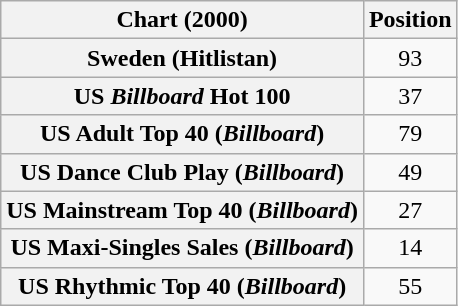<table class="wikitable sortable plainrowheaders" style="text-align:center">
<tr>
<th>Chart (2000)</th>
<th>Position</th>
</tr>
<tr>
<th scope="row">Sweden (Hitlistan)</th>
<td>93</td>
</tr>
<tr>
<th scope="row">US <em>Billboard</em> Hot 100</th>
<td>37</td>
</tr>
<tr>
<th scope="row">US Adult Top 40 (<em>Billboard</em>)</th>
<td>79</td>
</tr>
<tr>
<th scope="row">US Dance Club Play (<em>Billboard</em>)</th>
<td>49</td>
</tr>
<tr>
<th scope="row">US Mainstream Top 40 (<em>Billboard</em>)</th>
<td>27</td>
</tr>
<tr>
<th scope="row">US Maxi-Singles Sales (<em>Billboard</em>)</th>
<td>14</td>
</tr>
<tr>
<th scope="row">US Rhythmic Top 40 (<em>Billboard</em>)</th>
<td>55</td>
</tr>
</table>
